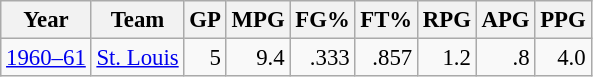<table class="wikitable sortable" style="font-size:95%; text-align:right;">
<tr>
<th>Year</th>
<th>Team</th>
<th>GP</th>
<th>MPG</th>
<th>FG%</th>
<th>FT%</th>
<th>RPG</th>
<th>APG</th>
<th>PPG</th>
</tr>
<tr>
<td style="text-align:left;"><a href='#'>1960–61</a></td>
<td style="text-align:left;"><a href='#'>St. Louis</a></td>
<td>5</td>
<td>9.4</td>
<td>.333</td>
<td>.857</td>
<td>1.2</td>
<td>.8</td>
<td>4.0</td>
</tr>
</table>
